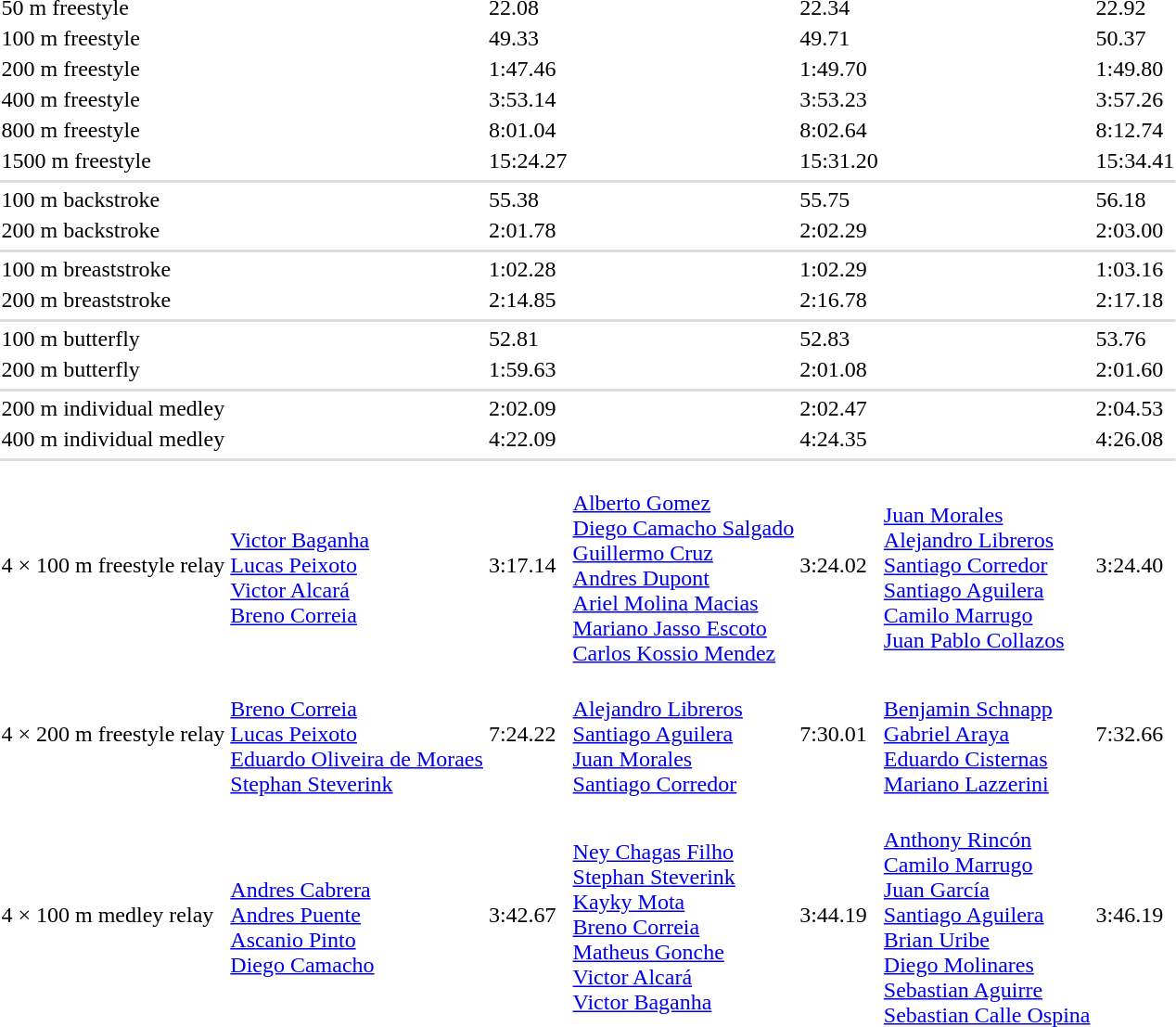<table>
<tr>
<td>50 m freestyle<br></td>
<td></td>
<td>22.08</td>
<td></td>
<td>22.34</td>
<td></td>
<td>22.92</td>
</tr>
<tr>
<td>100 m freestyle<br></td>
<td></td>
<td>49.33</td>
<td></td>
<td>49.71</td>
<td></td>
<td>50.37</td>
</tr>
<tr>
<td>200 m freestyle<br></td>
<td></td>
<td>1:47.46</td>
<td></td>
<td>1:49.70</td>
<td></td>
<td>1:49.80</td>
</tr>
<tr>
<td>400 m freestyle<br></td>
<td></td>
<td>3:53.14</td>
<td></td>
<td>3:53.23</td>
<td></td>
<td>3:57.26</td>
</tr>
<tr>
<td>800 m freestyle<br></td>
<td></td>
<td>8:01.04</td>
<td></td>
<td>8:02.64</td>
<td></td>
<td>8:12.74</td>
</tr>
<tr>
<td>1500 m freestyle<br></td>
<td></td>
<td>15:24.27</td>
<td></td>
<td>15:31.20</td>
<td></td>
<td>15:34.41</td>
</tr>
<tr>
</tr>
<tr bgcolor=#ddd>
<td colspan=7></td>
</tr>
<tr>
<td>100 m backstroke<br></td>
<td></td>
<td>55.38</td>
<td></td>
<td>55.75</td>
<td></td>
<td>56.18</td>
</tr>
<tr>
<td>200 m backstroke<br></td>
<td></td>
<td>2:01.78</td>
<td></td>
<td>2:02.29</td>
<td></td>
<td>2:03.00</td>
</tr>
<tr>
</tr>
<tr bgcolor=#ddd>
<td colspan=7></td>
</tr>
<tr>
<td>100 m breaststroke<br></td>
<td></td>
<td>1:02.28</td>
<td></td>
<td>1:02.29</td>
<td></td>
<td>1:03.16</td>
</tr>
<tr>
<td>200 m breaststroke<br></td>
<td></td>
<td>2:14.85</td>
<td></td>
<td>2:16.78</td>
<td></td>
<td>2:17.18</td>
</tr>
<tr>
</tr>
<tr bgcolor=#ddd>
<td colspan=7></td>
</tr>
<tr>
<td>100 m butterfly<br></td>
<td></td>
<td>52.81</td>
<td></td>
<td>52.83</td>
<td></td>
<td>53.76</td>
</tr>
<tr>
<td>200 m butterfly<br></td>
<td></td>
<td>1:59.63</td>
<td></td>
<td>2:01.08</td>
<td></td>
<td>2:01.60</td>
</tr>
<tr>
</tr>
<tr bgcolor=#ddd>
<td colspan=7></td>
</tr>
<tr>
<td>200 m individual medley<br></td>
<td></td>
<td>2:02.09</td>
<td></td>
<td>2:02.47</td>
<td></td>
<td>2:04.53</td>
</tr>
<tr>
<td>400 m individual medley<br></td>
<td></td>
<td>4:22.09</td>
<td></td>
<td>4:24.35</td>
<td></td>
<td>4:26.08</td>
</tr>
<tr>
</tr>
<tr bgcolor=#ddd>
<td colspan=7></td>
</tr>
<tr>
<td>4 × 100 m freestyle relay<br></td>
<td><br><a href='#'>Victor Baganha</a><br><a href='#'>Lucas Peixoto</a><br><a href='#'>Victor Alcará</a><br><a href='#'>Breno Correia</a></td>
<td>3:17.14</td>
<td><br><a href='#'>Alberto Gomez</a><br><a href='#'>Diego Camacho Salgado</a><br><a href='#'>Guillermo Cruz</a><br><a href='#'>Andres Dupont</a><br><a href='#'>Ariel Molina Macias</a><br><a href='#'>Mariano Jasso Escoto</a><br><a href='#'>Carlos Kossio Mendez</a></td>
<td>3:24.02</td>
<td><br><a href='#'>Juan Morales</a><br><a href='#'>Alejandro Libreros</a><br><a href='#'>Santiago Corredor</a><br><a href='#'>Santiago Aguilera</a><br><a href='#'>Camilo Marrugo</a><br><a href='#'>Juan Pablo Collazos</a></td>
<td>3:24.40</td>
</tr>
<tr>
<td>4 × 200 m freestyle relay<br></td>
<td><br><a href='#'>Breno Correia</a><br><a href='#'>Lucas Peixoto</a><br><a href='#'>Eduardo Oliveira de Moraes</a><br><a href='#'>Stephan Steverink</a></td>
<td>7:24.22</td>
<td><br><a href='#'>Alejandro Libreros</a><br><a href='#'>Santiago Aguilera</a><br><a href='#'>Juan Morales</a><br><a href='#'>Santiago Corredor</a></td>
<td>7:30.01</td>
<td><br><a href='#'>Benjamin Schnapp</a><br><a href='#'>Gabriel Araya</a><br><a href='#'>Eduardo Cisternas</a><br><a href='#'>Mariano Lazzerini</a></td>
<td>7:32.66</td>
</tr>
<tr>
<td>4 × 100 m medley relay<br></td>
<td><br><a href='#'>Andres Cabrera</a><br><a href='#'>Andres Puente</a><br><a href='#'>Ascanio Pinto</a><br><a href='#'>Diego Camacho</a></td>
<td>3:42.67</td>
<td><br><a href='#'>Ney Chagas Filho</a><br><a href='#'>Stephan Steverink</a><br><a href='#'>Kayky Mota</a><br><a href='#'>Breno Correia</a><br><a href='#'>Matheus Gonche</a><br><a href='#'>Victor Alcará</a><br><a href='#'>Victor Baganha</a></td>
<td>3:44.19</td>
<td><br><a href='#'>Anthony Rincón</a><br><a href='#'>Camilo Marrugo</a><br><a href='#'>Juan García</a><br><a href='#'>Santiago Aguilera</a><br><a href='#'>Brian Uribe</a><br><a href='#'>Diego Molinares</a><br><a href='#'>Sebastian Aguirre</a><br><a href='#'>Sebastian Calle Ospina</a></td>
<td>3:46.19</td>
</tr>
<tr>
</tr>
</table>
